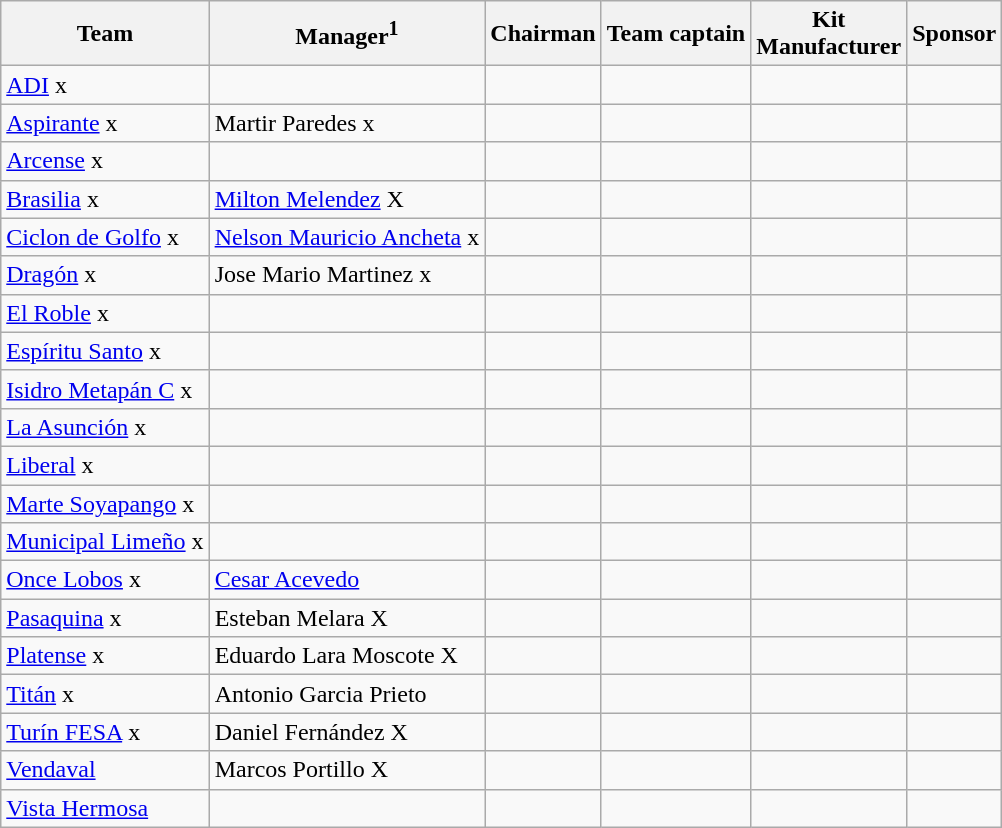<table class="wikitable sortable" style="text-align: left;">
<tr>
<th>Team</th>
<th>Manager<sup>1</sup></th>
<th>Chairman</th>
<th>Team captain</th>
<th width=40>Kit Manufacturer</th>
<th>Sponsor</th>
</tr>
<tr>
<td><a href='#'>ADI</a> x</td>
<td></td>
<td></td>
<td></td>
<td></td>
<td></td>
</tr>
<tr>
<td><a href='#'>Aspirante</a> x</td>
<td> Martir Paredes x</td>
<td></td>
<td></td>
<td></td>
<td></td>
</tr>
<tr>
<td><a href='#'>Arcense</a> x</td>
<td></td>
<td></td>
<td></td>
<td></td>
<td></td>
</tr>
<tr>
<td><a href='#'>Brasilia</a> x</td>
<td> <a href='#'>Milton Melendez</a> X</td>
<td></td>
<td></td>
<td></td>
<td></td>
</tr>
<tr>
<td><a href='#'>Ciclon de Golfo</a> x</td>
<td> <a href='#'>Nelson Mauricio Ancheta</a> x</td>
<td></td>
<td></td>
<td></td>
<td></td>
</tr>
<tr>
<td><a href='#'>Dragón</a> x</td>
<td> Jose Mario Martinez x</td>
<td></td>
<td></td>
<td></td>
<td></td>
</tr>
<tr>
<td><a href='#'>El Roble</a> x</td>
<td></td>
<td></td>
<td></td>
<td></td>
<td></td>
</tr>
<tr>
<td><a href='#'>Espíritu Santo</a> x</td>
<td></td>
<td></td>
<td></td>
<td></td>
<td></td>
</tr>
<tr>
<td><a href='#'>Isidro Metapán C</a> x</td>
<td></td>
<td></td>
<td></td>
<td></td>
<td></td>
</tr>
<tr>
<td><a href='#'>La Asunción</a> x</td>
<td></td>
<td></td>
<td></td>
<td></td>
<td></td>
</tr>
<tr>
<td><a href='#'>Liberal</a> x</td>
<td></td>
<td></td>
<td></td>
<td></td>
<td></td>
</tr>
<tr>
<td><a href='#'>Marte Soyapango</a> x</td>
<td></td>
<td></td>
<td></td>
<td></td>
<td></td>
</tr>
<tr>
<td><a href='#'>Municipal Limeño</a> x</td>
<td></td>
<td></td>
<td></td>
<td></td>
<td></td>
</tr>
<tr>
<td><a href='#'>Once Lobos</a> x</td>
<td> <a href='#'>Cesar Acevedo</a></td>
<td></td>
<td></td>
<td></td>
<td></td>
</tr>
<tr>
<td><a href='#'>Pasaquina</a> x</td>
<td> Esteban Melara X</td>
<td></td>
<td></td>
<td></td>
<td></td>
</tr>
<tr>
<td><a href='#'>Platense</a> x</td>
<td> Eduardo Lara Moscote X</td>
<td></td>
<td></td>
<td></td>
<td></td>
</tr>
<tr>
<td><a href='#'>Titán</a> x</td>
<td> Antonio Garcia Prieto</td>
<td></td>
<td></td>
<td></td>
<td></td>
</tr>
<tr>
<td><a href='#'>Turín FESA</a> x</td>
<td> Daniel Fernández X</td>
<td></td>
<td></td>
<td></td>
<td></td>
</tr>
<tr>
<td><a href='#'>Vendaval</a></td>
<td> Marcos Portillo X</td>
<td></td>
<td></td>
<td></td>
<td></td>
</tr>
<tr>
<td><a href='#'>Vista Hermosa</a></td>
<td></td>
<td></td>
<td></td>
<td></td>
<td></td>
</tr>
</table>
